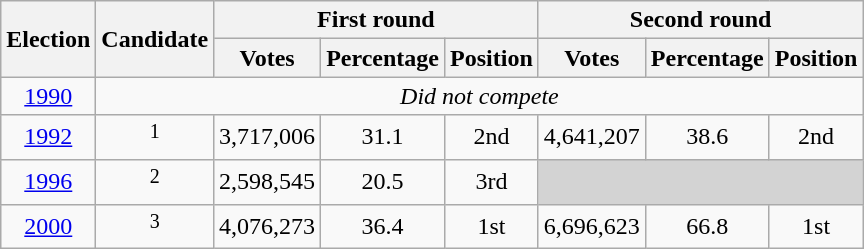<table class=wikitable style=text-align:center>
<tr>
<th rowspan=2>Election</th>
<th rowspan=2>Candidate</th>
<th colspan=3>First round</th>
<th colspan=3>Second round</th>
</tr>
<tr>
<th>Votes</th>
<th>Percentage</th>
<th>Position</th>
<th>Votes</th>
<th>Percentage</th>
<th>Position</th>
</tr>
<tr>
<td><a href='#'>1990</a></td>
<td colspan=7><em>Did not compete</em></td>
</tr>
<tr>
<td><a href='#'>1992</a></td>
<td><sup>1</sup></td>
<td>3,717,006</td>
<td>31.1</td>
<td>2nd</td>
<td>4,641,207</td>
<td>38.6</td>
<td>2nd</td>
</tr>
<tr>
<td><a href='#'>1996</a></td>
<td><sup>2</sup></td>
<td>2,598,545</td>
<td>20.5</td>
<td>3rd</td>
<td bgcolor=lightgrey colspan=3></td>
</tr>
<tr>
<td><a href='#'>2000</a></td>
<td><sup>3</sup></td>
<td>4,076,273</td>
<td>36.4</td>
<td>1st</td>
<td>6,696,623</td>
<td>66.8</td>
<td>1st</td>
</tr>
</table>
